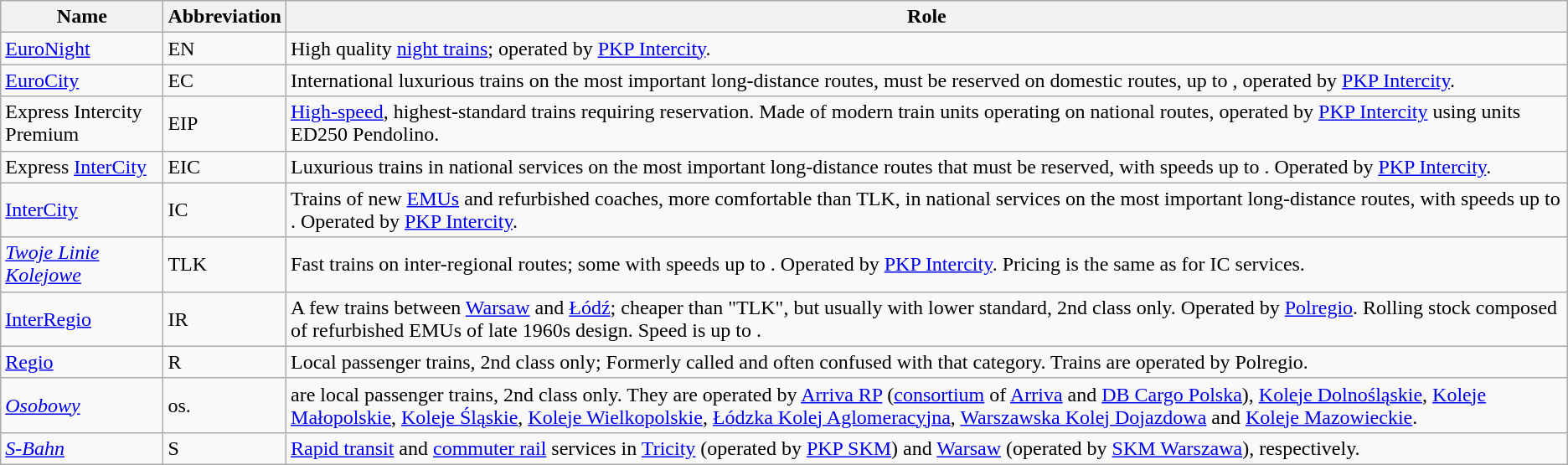<table class="wikitable">
<tr>
<th>Name</th>
<th>Abbreviation</th>
<th>Role</th>
</tr>
<tr>
<td><a href='#'>EuroNight</a></td>
<td>EN</td>
<td>High quality <a href='#'>night trains</a>; operated by <a href='#'>PKP Intercity</a>.</td>
</tr>
<tr>
<td><a href='#'>EuroCity</a></td>
<td>EC</td>
<td>International luxurious trains on the most important long-distance routes, must be reserved on domestic routes, up to , operated by <a href='#'>PKP Intercity</a>.</td>
</tr>
<tr>
<td>Express Intercity Premium</td>
<td>EIP</td>
<td><a href='#'>High-speed</a>, highest-standard trains requiring reservation. Made of modern train units operating on national routes, operated by <a href='#'>PKP Intercity</a> using units ED250 Pendolino.</td>
</tr>
<tr>
<td>Express <a href='#'>InterCity</a></td>
<td>EIC</td>
<td>Luxurious trains in national services on the most important long-distance routes that must be reserved, with speeds up to . Operated by <a href='#'>PKP Intercity</a>.</td>
</tr>
<tr>
<td><a href='#'>InterCity</a></td>
<td>IC</td>
<td>Trains of new <a href='#'>EMUs</a> and refurbished coaches, more comfortable than TLK, in national services on the most important long-distance routes, with speeds up to . Operated by <a href='#'>PKP Intercity</a>.</td>
</tr>
<tr>
<td><em><a href='#'>Twoje Linie Kolejowe</a></em></td>
<td>TLK</td>
<td>Fast trains on inter-regional routes; some with speeds up to . Operated by <a href='#'>PKP Intercity</a>. Pricing is the same as for IC services.</td>
</tr>
<tr>
<td><a href='#'>InterRegio</a></td>
<td>IR</td>
<td>A few trains between <a href='#'>Warsaw</a> and <a href='#'>Łódź</a>; cheaper than "TLK", but usually with lower standard, 2nd class only. Operated by <a href='#'>Polregio</a>. Rolling stock composed of refurbished EMUs of late 1960s design. Speed is up to .</td>
</tr>
<tr>
<td><a href='#'>Regio</a></td>
<td>R</td>
<td>Local passenger trains, 2nd class only; Formerly called  and often confused with that category. Trains are operated by Polregio.</td>
</tr>
<tr>
<td><em><a href='#'>Osobowy</a></em></td>
<td>os.</td>
<td> are local passenger trains, 2nd class only. They are operated by <a href='#'>Arriva RP</a> (<a href='#'>consortium</a> of <a href='#'>Arriva</a> and <a href='#'>DB Cargo Polska</a>), <a href='#'>Koleje Dolnośląskie</a>, <a href='#'>Koleje Małopolskie</a>, <a href='#'>Koleje Śląskie</a>, <a href='#'>Koleje Wielkopolskie</a>, <a href='#'>Łódzka Kolej Aglomeracyjna</a>, <a href='#'>Warszawska Kolej Dojazdowa</a> and <a href='#'>Koleje Mazowieckie</a>.</td>
</tr>
<tr>
<td><em><a href='#'>S-Bahn</a></em></td>
<td>S</td>
<td><a href='#'>Rapid transit</a> and <a href='#'>commuter rail</a> services in <a href='#'>Tricity</a> (operated by <a href='#'>PKP SKM</a>) and <a href='#'>Warsaw</a> (operated by <a href='#'>SKM Warszawa</a>), respectively.</td>
</tr>
</table>
